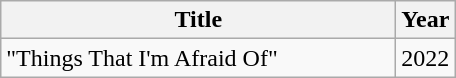<table class="wikitable plainrowheaders" style="text-align:center;">
<tr>
<th style="width:16em;">Title</th>
<th>Year</th>
</tr>
<tr>
<td align="left">"Things That I'm Afraid Of"<br></td>
<td>2022</td>
</tr>
</table>
